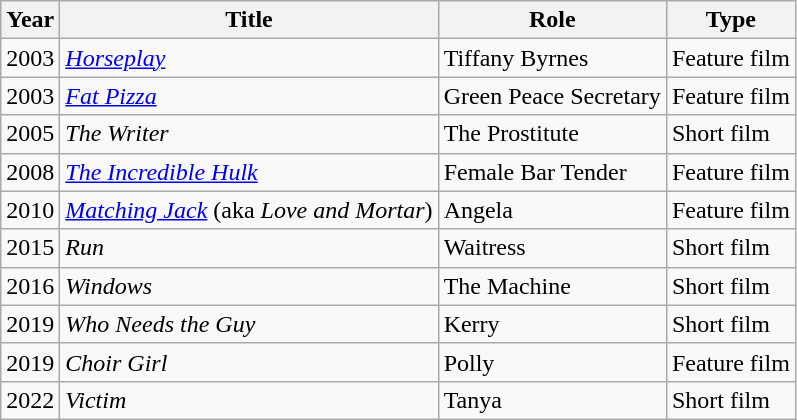<table class="wikitable">
<tr>
<th>Year</th>
<th>Title</th>
<th>Role</th>
<th>Type</th>
</tr>
<tr>
<td>2003</td>
<td><em><a href='#'>Horseplay</a></em></td>
<td>Tiffany Byrnes</td>
<td>Feature film</td>
</tr>
<tr>
<td>2003</td>
<td><em><a href='#'>Fat Pizza</a></em></td>
<td>Green Peace Secretary</td>
<td>Feature film</td>
</tr>
<tr>
<td>2005</td>
<td><em>The Writer</em></td>
<td>The Prostitute</td>
<td>Short film</td>
</tr>
<tr>
<td>2008</td>
<td><em><a href='#'>The Incredible Hulk</a></em></td>
<td>Female Bar Tender</td>
<td>Feature film</td>
</tr>
<tr>
<td>2010</td>
<td><em><a href='#'>Matching Jack</a></em> (aka <em>Love and Mortar</em>)</td>
<td>Angela</td>
<td>Feature film</td>
</tr>
<tr>
<td>2015</td>
<td><em>Run</em></td>
<td>Waitress</td>
<td>Short film</td>
</tr>
<tr>
<td>2016</td>
<td><em>Windows</em></td>
<td>The Machine</td>
<td>Short film</td>
</tr>
<tr>
<td>2019</td>
<td><em>Who Needs the Guy</em></td>
<td>Kerry</td>
<td>Short film</td>
</tr>
<tr>
<td>2019</td>
<td><em>Choir Girl</em></td>
<td>Polly</td>
<td>Feature film</td>
</tr>
<tr>
<td>2022</td>
<td><em>Victim</em></td>
<td>Tanya</td>
<td>Short film</td>
</tr>
</table>
